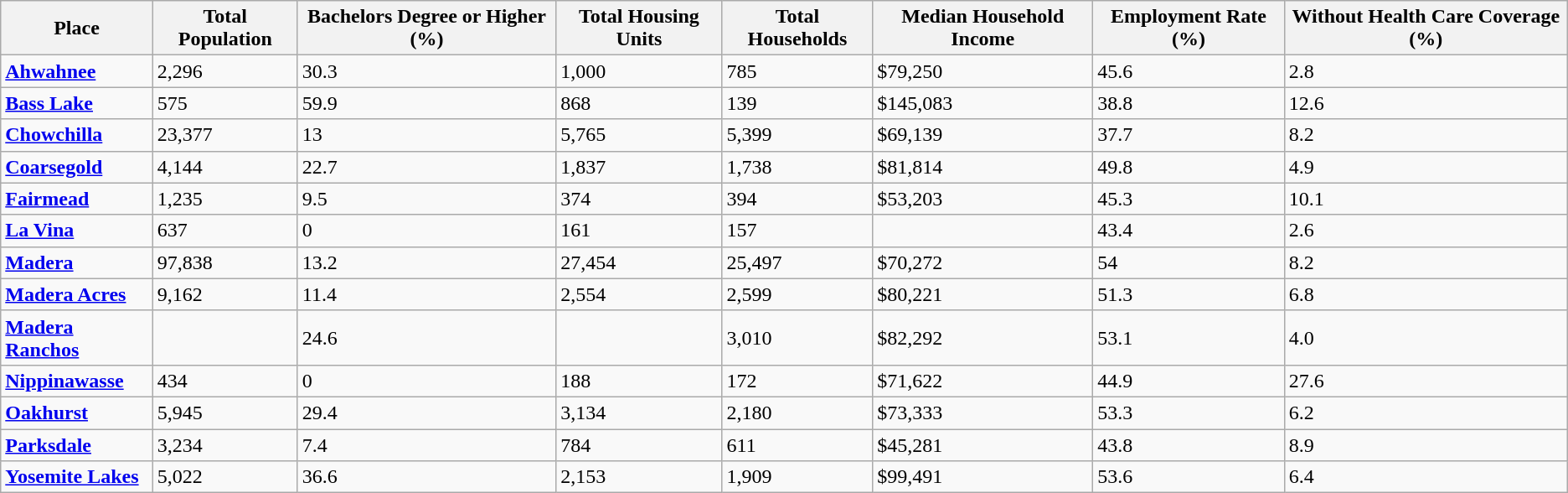<table class="wikitable sortable">
<tr>
<th>Place</th>
<th>Total Population</th>
<th>Bachelors Degree or Higher (%)</th>
<th>Total Housing Units</th>
<th>Total Households</th>
<th>Median Household Income</th>
<th>Employment Rate (%)</th>
<th>Without Health Care Coverage (%)</th>
</tr>
<tr>
<td><a href='#'><strong>Ahwahnee</strong></a></td>
<td>2,296</td>
<td>30.3</td>
<td>1,000</td>
<td>785</td>
<td>$79,250</td>
<td>45.6</td>
<td>2.8</td>
</tr>
<tr>
<td><a href='#'><strong>Bass Lake</strong></a></td>
<td>575</td>
<td>59.9</td>
<td>868</td>
<td>139</td>
<td>$145,083</td>
<td>38.8</td>
<td>12.6</td>
</tr>
<tr>
<td><a href='#'><strong>Chowchilla</strong></a></td>
<td>23,377</td>
<td>13</td>
<td>5,765</td>
<td>5,399</td>
<td>$69,139</td>
<td>37.7</td>
<td>8.2</td>
</tr>
<tr>
<td><a href='#'><strong>Coarsegold</strong></a></td>
<td>4,144</td>
<td>22.7</td>
<td>1,837</td>
<td>1,738</td>
<td>$81,814</td>
<td>49.8</td>
<td>4.9</td>
</tr>
<tr>
<td><a href='#'><strong>Fairmead</strong></a></td>
<td>1,235</td>
<td>9.5</td>
<td>374</td>
<td>394</td>
<td>$53,203</td>
<td>45.3</td>
<td>10.1</td>
</tr>
<tr>
<td><a href='#'><strong>La Vina</strong></a></td>
<td>637</td>
<td>0</td>
<td>161</td>
<td>157</td>
<td></td>
<td>43.4</td>
<td>2.6</td>
</tr>
<tr>
<td><a href='#'><strong>Madera</strong></a></td>
<td>97,838</td>
<td>13.2</td>
<td>27,454</td>
<td>25,497</td>
<td>$70,272</td>
<td>54</td>
<td>8.2</td>
</tr>
<tr>
<td><a href='#'><strong>Madera Acres</strong></a></td>
<td>9,162</td>
<td>11.4</td>
<td>2,554</td>
<td>2,599</td>
<td>$80,221</td>
<td>51.3</td>
<td>6.8</td>
</tr>
<tr>
<td><a href='#'><strong>Madera Ranchos</strong></a></td>
<td></td>
<td>24.6</td>
<td></td>
<td>3,010</td>
<td>$82,292</td>
<td>53.1</td>
<td>4.0</td>
</tr>
<tr>
<td><a href='#'><strong>Nippinawasse</strong></a></td>
<td>434</td>
<td>0</td>
<td>188</td>
<td>172</td>
<td>$71,622</td>
<td>44.9</td>
<td>27.6</td>
</tr>
<tr>
<td><a href='#'><strong>Oakhurst</strong></a></td>
<td>5,945</td>
<td>29.4</td>
<td>3,134</td>
<td>2,180</td>
<td>$73,333</td>
<td>53.3</td>
<td>6.2</td>
</tr>
<tr>
<td><a href='#'><strong>Parksdale</strong></a></td>
<td>3,234</td>
<td>7.4</td>
<td>784</td>
<td>611</td>
<td>$45,281</td>
<td>43.8</td>
<td>8.9</td>
</tr>
<tr>
<td><a href='#'><strong>Yosemite Lakes</strong></a></td>
<td>5,022</td>
<td>36.6</td>
<td>2,153</td>
<td>1,909</td>
<td>$99,491</td>
<td>53.6</td>
<td>6.4</td>
</tr>
</table>
